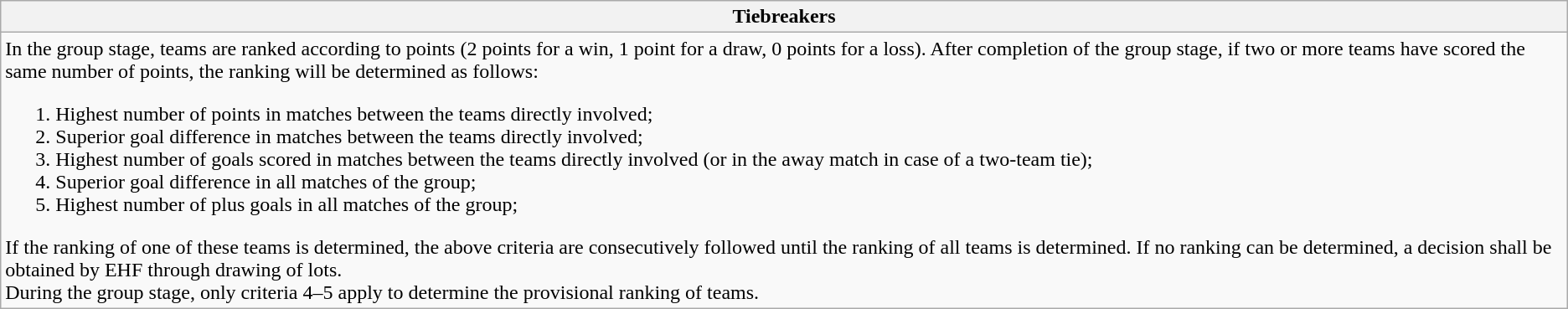<table class="wikitable collapsible collapsed" id="Tiebreakers">
<tr>
<th>Tiebreakers</th>
</tr>
<tr>
<td>In the group stage, teams are ranked according to points (2 points for a win, 1 point for a draw, 0 points for a loss). After completion of the group stage, if two or more teams have scored the same number of points, the ranking will be determined as follows:<br><ol><li>Highest number of points in matches between the teams directly involved;</li><li>Superior goal difference in matches between the teams directly involved;</li><li>Highest number of goals scored in matches between the teams directly involved (or in the away match in case of a two-team tie);</li><li>Superior goal difference in all matches of the group;</li><li>Highest number of plus goals in all matches of the group;</li></ol>If the ranking of one of these teams is determined, the above criteria are consecutively followed until the ranking of all teams is determined. If no ranking can be determined, a decision shall be obtained by EHF through drawing of lots.<br>During the group stage, only criteria 4–5 apply to determine the provisional ranking of teams.</td>
</tr>
</table>
